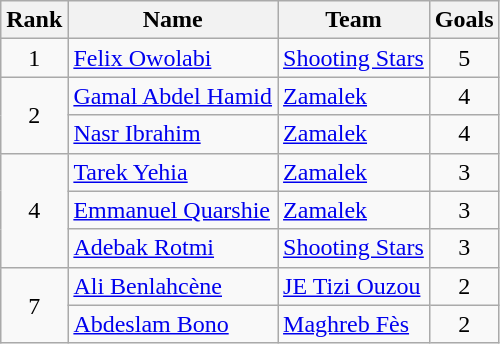<table class="wikitable" style="text-align:center">
<tr>
<th>Rank</th>
<th>Name</th>
<th>Team</th>
<th>Goals</th>
</tr>
<tr>
<td rowspan=1>1</td>
<td align="left"> <a href='#'>Felix Owolabi</a></td>
<td align="left"> <a href='#'>Shooting Stars</a></td>
<td>5</td>
</tr>
<tr>
<td rowspan=2>2</td>
<td align="left"> <a href='#'>Gamal Abdel Hamid</a></td>
<td align="left"> <a href='#'>Zamalek</a></td>
<td>4</td>
</tr>
<tr>
<td align="left"> <a href='#'>Nasr Ibrahim</a></td>
<td align="left"> <a href='#'>Zamalek</a></td>
<td>4</td>
</tr>
<tr>
<td rowspan=3>4</td>
<td align="left"> <a href='#'>Tarek Yehia</a></td>
<td align="left"> <a href='#'>Zamalek</a></td>
<td>3</td>
</tr>
<tr>
<td align="left"> <a href='#'>Emmanuel Quarshie</a></td>
<td align="left"> <a href='#'>Zamalek</a></td>
<td>3</td>
</tr>
<tr>
<td align="left"> <a href='#'>Adebak Rotmi</a></td>
<td align="left"> <a href='#'>Shooting Stars</a></td>
<td>3</td>
</tr>
<tr>
<td rowspan=2>7</td>
<td align="left"> <a href='#'>Ali Benlahcène</a></td>
<td align="left"> <a href='#'>JE Tizi Ouzou</a></td>
<td>2</td>
</tr>
<tr>
<td align="left"> <a href='#'>Abdeslam Bono</a></td>
<td align="left"> <a href='#'>Maghreb Fès</a></td>
<td>2</td>
</tr>
</table>
